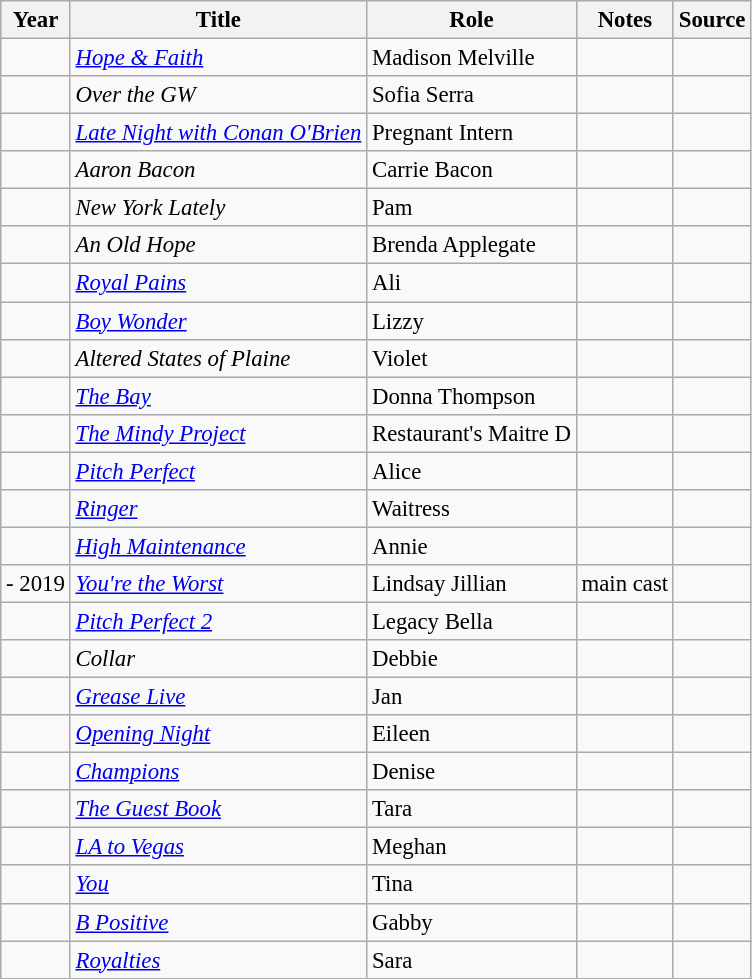<table class="wikitable sortable plainrowheaders" style="width=95%; font-size: 95%;">
<tr>
<th>Year</th>
<th>Title</th>
<th>Role</th>
<th class="unsortable">Notes</th>
<th class="unsortable">Source</th>
</tr>
<tr>
<td></td>
<td><em><a href='#'>Hope & Faith</a></em></td>
<td>Madison Melville</td>
<td></td>
<td></td>
</tr>
<tr>
<td></td>
<td><em>Over the GW</em></td>
<td>Sofia Serra</td>
<td></td>
<td></td>
</tr>
<tr>
<td></td>
<td><em><a href='#'>Late Night with Conan O'Brien</a></em></td>
<td>Pregnant Intern</td>
<td></td>
<td></td>
</tr>
<tr>
<td></td>
<td><em>Aaron Bacon</em></td>
<td>Carrie Bacon</td>
<td></td>
<td></td>
</tr>
<tr>
<td></td>
<td><em>New York Lately</em></td>
<td>Pam</td>
<td></td>
<td></td>
</tr>
<tr>
<td></td>
<td><em>An Old Hope</em></td>
<td>Brenda Applegate</td>
<td></td>
<td></td>
</tr>
<tr>
<td></td>
<td><em><a href='#'>Royal Pains</a></em></td>
<td>Ali</td>
<td></td>
<td></td>
</tr>
<tr>
<td></td>
<td><em><a href='#'>Boy Wonder</a></em></td>
<td>Lizzy</td>
<td></td>
<td></td>
</tr>
<tr>
<td></td>
<td><em>Altered States of Plaine</em></td>
<td>Violet</td>
<td></td>
<td></td>
</tr>
<tr>
<td></td>
<td><em><a href='#'>The Bay</a></em></td>
<td>Donna Thompson</td>
<td></td>
<td></td>
</tr>
<tr>
<td></td>
<td><em><a href='#'>The Mindy Project</a></em></td>
<td>Restaurant's Maitre D</td>
<td></td>
<td></td>
</tr>
<tr>
<td></td>
<td><em><a href='#'>Pitch Perfect</a></em></td>
<td>Alice</td>
<td></td>
<td></td>
</tr>
<tr>
<td></td>
<td><em><a href='#'>Ringer</a></em></td>
<td>Waitress</td>
<td></td>
<td></td>
</tr>
<tr>
<td></td>
<td><em><a href='#'>High Maintenance</a></em></td>
<td>Annie</td>
<td></td>
<td></td>
</tr>
<tr>
<td> - 2019</td>
<td><em><a href='#'>You're the Worst</a></em></td>
<td>Lindsay Jillian</td>
<td>main cast</td>
<td></td>
</tr>
<tr>
<td></td>
<td><em><a href='#'>Pitch Perfect 2</a></em></td>
<td>Legacy Bella</td>
<td></td>
<td></td>
</tr>
<tr>
<td></td>
<td><em>Collar</em></td>
<td>Debbie</td>
<td></td>
<td></td>
</tr>
<tr>
<td></td>
<td><em><a href='#'>Grease Live</a></em></td>
<td>Jan</td>
<td></td>
<td></td>
</tr>
<tr>
<td></td>
<td><em><a href='#'>Opening Night</a></em></td>
<td>Eileen</td>
<td></td>
<td></td>
</tr>
<tr>
<td></td>
<td><em><a href='#'>Champions</a></em></td>
<td>Denise</td>
<td></td>
<td></td>
</tr>
<tr>
<td></td>
<td><em><a href='#'>The Guest Book</a></em></td>
<td>Tara</td>
<td></td>
<td></td>
</tr>
<tr>
<td></td>
<td><em><a href='#'>LA to Vegas</a></em></td>
<td>Meghan</td>
<td></td>
<td></td>
</tr>
<tr>
<td></td>
<td><em><a href='#'>You</a></em></td>
<td>Tina</td>
<td></td>
<td></td>
</tr>
<tr>
<td></td>
<td><em><a href='#'>B Positive</a></em></td>
<td>Gabby</td>
<td></td>
<td></td>
</tr>
<tr>
<td></td>
<td><em><a href='#'>Royalties</a></em></td>
<td>Sara</td>
<td></td>
<td></td>
</tr>
<tr>
</tr>
</table>
